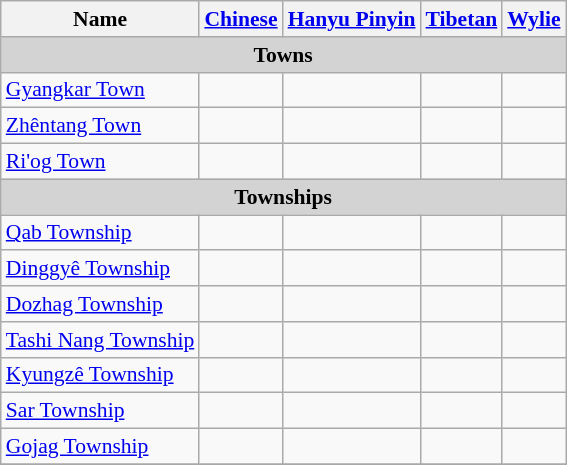<table class="wikitable"  style="font-size:90%;" align=center>
<tr>
<th>Name</th>
<th><a href='#'>Chinese</a></th>
<th><a href='#'>Hanyu Pinyin</a></th>
<th><a href='#'>Tibetan</a></th>
<th><a href='#'>Wylie</a></th>
</tr>
<tr --------->
<td colspan="7"  style="text-align:center; background:#d3d3d3;"><strong>Towns</strong></td>
</tr>
<tr --------->
<td><a href='#'>Gyangkar Town</a></td>
<td></td>
<td></td>
<td></td>
<td></td>
</tr>
<tr>
<td><a href='#'>Zhêntang Town</a></td>
<td></td>
<td></td>
<td></td>
<td></td>
</tr>
<tr>
<td><a href='#'>Ri'og Town</a></td>
<td></td>
<td></td>
<td></td>
<td></td>
</tr>
<tr --------->
<td colspan="7"  style="text-align:center; background:#d3d3d3;"><strong>Townships</strong></td>
</tr>
<tr --------->
<td><a href='#'>Qab Township</a></td>
<td></td>
<td></td>
<td></td>
<td></td>
</tr>
<tr>
<td><a href='#'>Dinggyê Township</a></td>
<td></td>
<td></td>
<td></td>
<td></td>
</tr>
<tr>
<td><a href='#'>Dozhag Township</a></td>
<td></td>
<td></td>
<td></td>
<td></td>
</tr>
<tr>
<td><a href='#'>Tashi Nang Township</a></td>
<td></td>
<td></td>
<td></td>
<td></td>
</tr>
<tr>
<td><a href='#'>Kyungzê Township</a></td>
<td></td>
<td></td>
<td></td>
<td></td>
</tr>
<tr>
<td><a href='#'>Sar Township</a></td>
<td></td>
<td></td>
<td></td>
<td></td>
</tr>
<tr>
<td><a href='#'>Gojag Township</a></td>
<td></td>
<td></td>
<td></td>
<td></td>
</tr>
<tr>
</tr>
</table>
